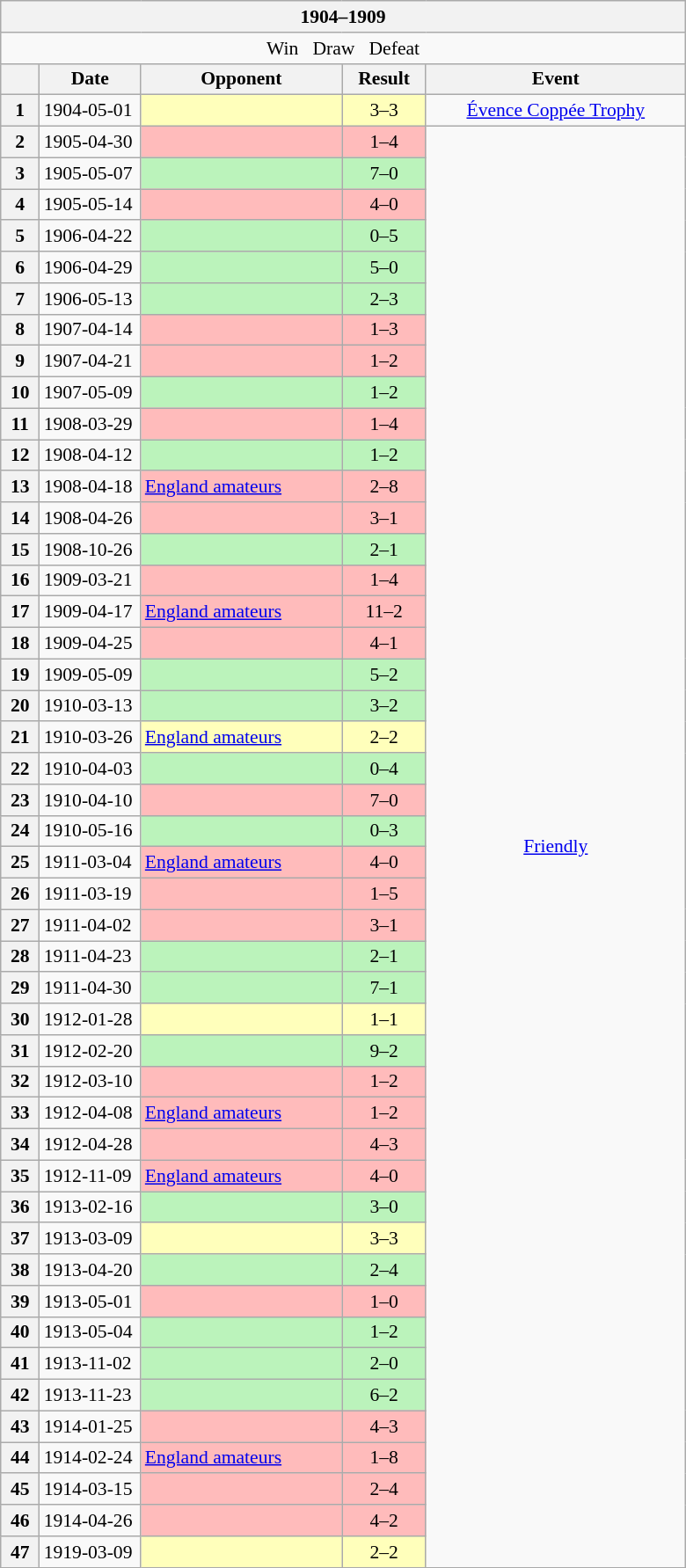<table class="wikitable collapsible" style="font-size: 90%; min-width: 520px;">
<tr>
<th colspan="5" width="400">1904–1909</th>
</tr>
<tr>
<td align="center" colspan="5"> Win   Draw   Defeat</td>
</tr>
<tr>
<th></th>
<th width=70>Date</th>
<th>Opponent</th>
<th>Result</th>
<th>Event</th>
</tr>
<tr>
<th>1</th>
<td>1904-05-01</td>
<td bgcolor="#ffffbb"></td>
<td bgcolor="#ffffbb" align="center">3–3</td>
<td align="center"><a href='#'>Évence Coppée Trophy</a></td>
</tr>
<tr>
<th>2</th>
<td>1905-04-30</td>
<td bgcolor="#ffbbbb"></td>
<td bgcolor="#ffbbbb" align="center">1–4</td>
<td rowspan="46" align="center"><a href='#'>Friendly</a></td>
</tr>
<tr>
<th>3</th>
<td>1905-05-07</td>
<td bgcolor="#bbf3bb"></td>
<td bgcolor="#bbf3bb" align="center">7–0</td>
</tr>
<tr>
<th>4</th>
<td>1905-05-14</td>
<td bgcolor="#ffbbbb"></td>
<td bgcolor="#ffbbbb" align="center">4–0</td>
</tr>
<tr>
<th>5</th>
<td>1906-04-22</td>
<td bgcolor="#bbf3bb"></td>
<td bgcolor="#bbf3bb" align="center">0–5</td>
</tr>
<tr>
<th>6</th>
<td>1906-04-29</td>
<td bgcolor="#bbf3bb"></td>
<td bgcolor="#bbf3bb" align="center">5–0</td>
</tr>
<tr>
<th>7</th>
<td>1906-05-13</td>
<td bgcolor="#bbf3bb"></td>
<td bgcolor="#bbf3bb" align="center">2–3</td>
</tr>
<tr>
<th>8</th>
<td>1907-04-14</td>
<td bgcolor="#ffbbbb"></td>
<td bgcolor="#ffbbbb" align="center">1–3</td>
</tr>
<tr>
<th>9</th>
<td>1907-04-21</td>
<td bgcolor="#ffbbbb"></td>
<td bgcolor="#ffbbbb" align="center">1–2</td>
</tr>
<tr>
<th>10</th>
<td>1907-05-09</td>
<td bgcolor="#bbf3bb"></td>
<td bgcolor="#bbf3bb" align="center">1–2</td>
</tr>
<tr>
<th>11</th>
<td>1908-03-29</td>
<td bgcolor="#ffbbbb"></td>
<td bgcolor="#ffbbbb" align="center">1–4</td>
</tr>
<tr>
<th>12</th>
<td>1908-04-12</td>
<td bgcolor="#bbf3bb"></td>
<td bgcolor="#bbf3bb" align="center">1–2</td>
</tr>
<tr>
<th>13</th>
<td>1908-04-18</td>
<td bgcolor="#ffbbbb"> <a href='#'>England amateurs</a></td>
<td bgcolor="#ffbbbb" align="center">2–8</td>
</tr>
<tr>
<th>14</th>
<td>1908-04-26</td>
<td bgcolor="#ffbbbb"></td>
<td bgcolor="#ffbbbb" align="center">3–1</td>
</tr>
<tr>
<th>15</th>
<td>1908-10-26</td>
<td bgcolor="#bbf3bb"></td>
<td bgcolor="#bbf3bb" align="center">2–1</td>
</tr>
<tr>
<th>16</th>
<td>1909-03-21</td>
<td bgcolor="#ffbbbb"></td>
<td bgcolor="#ffbbbb" align="center">1–4</td>
</tr>
<tr>
<th>17</th>
<td>1909-04-17</td>
<td bgcolor="#ffbbbb"> <a href='#'>England amateurs</a></td>
<td bgcolor="#ffbbbb" align="center">11–2</td>
</tr>
<tr>
<th>18</th>
<td>1909-04-25</td>
<td bgcolor="#ffbbbb"></td>
<td bgcolor="#ffbbbb" align="center">4–1</td>
</tr>
<tr>
<th>19</th>
<td>1909-05-09</td>
<td bgcolor="#bbf3bb"></td>
<td bgcolor="#bbf3bb" align="center">5–2</td>
</tr>
<tr>
<th>20</th>
<td>1910-03-13</td>
<td bgcolor="#bbf3bb"></td>
<td bgcolor="#bbf3bb" align="center">3–2</td>
</tr>
<tr>
<th>21</th>
<td>1910-03-26</td>
<td bgcolor="#ffffbb"> <a href='#'>England amateurs</a></td>
<td bgcolor="#ffffbb" align="center">2–2</td>
</tr>
<tr>
<th>22</th>
<td>1910-04-03</td>
<td bgcolor="#bbf3bb"></td>
<td bgcolor="#bbf3bb" align="center">0–4</td>
</tr>
<tr>
<th>23</th>
<td>1910-04-10</td>
<td bgcolor="#ffbbbb"></td>
<td bgcolor="#ffbbbb" align="center">7–0</td>
</tr>
<tr>
<th>24</th>
<td>1910-05-16</td>
<td bgcolor="#bbf3bb"></td>
<td bgcolor="#bbf3bb" align="center">0–3</td>
</tr>
<tr>
<th>25</th>
<td>1911-03-04</td>
<td bgcolor="#ffbbbb"> <a href='#'>England amateurs</a></td>
<td bgcolor="#ffbbbb" align="center">4–0</td>
</tr>
<tr>
<th>26</th>
<td>1911-03-19</td>
<td bgcolor="#ffbbbb"></td>
<td bgcolor="#ffbbbb" align="center">1–5</td>
</tr>
<tr>
<th>27</th>
<td>1911-04-02</td>
<td bgcolor="#ffbbbb"></td>
<td bgcolor="#ffbbbb" align="center">3–1</td>
</tr>
<tr>
<th>28</th>
<td>1911-04-23</td>
<td bgcolor="#bbf3bb"></td>
<td bgcolor="#bbf3bb" align="center">2–1</td>
</tr>
<tr>
<th>29</th>
<td>1911-04-30</td>
<td bgcolor="#bbf3bb"></td>
<td bgcolor="#bbf3bb" align="center">7–1</td>
</tr>
<tr>
<th>30</th>
<td>1912-01-28</td>
<td bgcolor="#ffffbb"></td>
<td bgcolor="#ffffbb" align="center">1–1</td>
</tr>
<tr>
<th>31</th>
<td>1912-02-20</td>
<td bgcolor="#bbf3bb"></td>
<td bgcolor="#bbf3bb" align="center">9–2</td>
</tr>
<tr>
<th>32</th>
<td>1912-03-10</td>
<td bgcolor="#ffbbbb"></td>
<td bgcolor="#ffbbbb" align="center">1–2</td>
</tr>
<tr>
<th>33</th>
<td>1912-04-08</td>
<td bgcolor="#ffbbbb"> <a href='#'>England amateurs</a></td>
<td bgcolor="#ffbbbb" align="center">1–2</td>
</tr>
<tr>
<th>34</th>
<td>1912-04-28</td>
<td bgcolor="#ffbbbb"></td>
<td bgcolor="#ffbbbb" align="center">4–3</td>
</tr>
<tr>
<th>35</th>
<td>1912-11-09</td>
<td bgcolor="#ffbbbb"> <a href='#'>England amateurs</a></td>
<td bgcolor="#ffbbbb" align="center">4–0</td>
</tr>
<tr>
<th>36</th>
<td>1913-02-16</td>
<td bgcolor="#bbf3bb"></td>
<td bgcolor="#bbf3bb" align="center">3–0</td>
</tr>
<tr>
<th>37</th>
<td>1913-03-09</td>
<td bgcolor="#ffffbb"></td>
<td bgcolor="#ffffbb" align="center">3–3</td>
</tr>
<tr>
<th>38</th>
<td>1913-04-20</td>
<td bgcolor="#bbf3bb"></td>
<td bgcolor="#bbf3bb" align="center">2–4</td>
</tr>
<tr>
<th>39</th>
<td>1913-05-01</td>
<td bgcolor="#ffbbbb"></td>
<td bgcolor="#ffbbbb" align="center">1–0</td>
</tr>
<tr>
<th>40</th>
<td>1913-05-04</td>
<td bgcolor="#bbf3bb"></td>
<td bgcolor="#bbf3bb" align="center">1–2</td>
</tr>
<tr>
<th>41</th>
<td>1913-11-02</td>
<td bgcolor="#bbf3bb"></td>
<td bgcolor="#bbf3bb" align="center">2–0</td>
</tr>
<tr>
<th>42</th>
<td>1913-11-23</td>
<td bgcolor="#bbf3bb"></td>
<td bgcolor="#bbf3bb" align="center">6–2</td>
</tr>
<tr>
<th>43</th>
<td>1914-01-25</td>
<td bgcolor="#ffbbbb"></td>
<td bgcolor="#ffbbbb" align="center">4–3</td>
</tr>
<tr>
<th>44</th>
<td>1914-02-24</td>
<td bgcolor="#ffbbbb"> <a href='#'>England amateurs</a></td>
<td bgcolor="#ffbbbb" align="center">1–8</td>
</tr>
<tr>
<th>45</th>
<td>1914-03-15</td>
<td bgcolor="#ffbbbb"></td>
<td bgcolor="#ffbbbb" align="center">2–4</td>
</tr>
<tr>
<th>46</th>
<td>1914-04-26</td>
<td bgcolor="#ffbbbb"></td>
<td bgcolor="#ffbbbb" align="center">4–2</td>
</tr>
<tr>
<th>47</th>
<td>1919-03-09</td>
<td bgcolor="#ffffbb"></td>
<td bgcolor="#ffffbb" align="center">2–2</td>
</tr>
</table>
